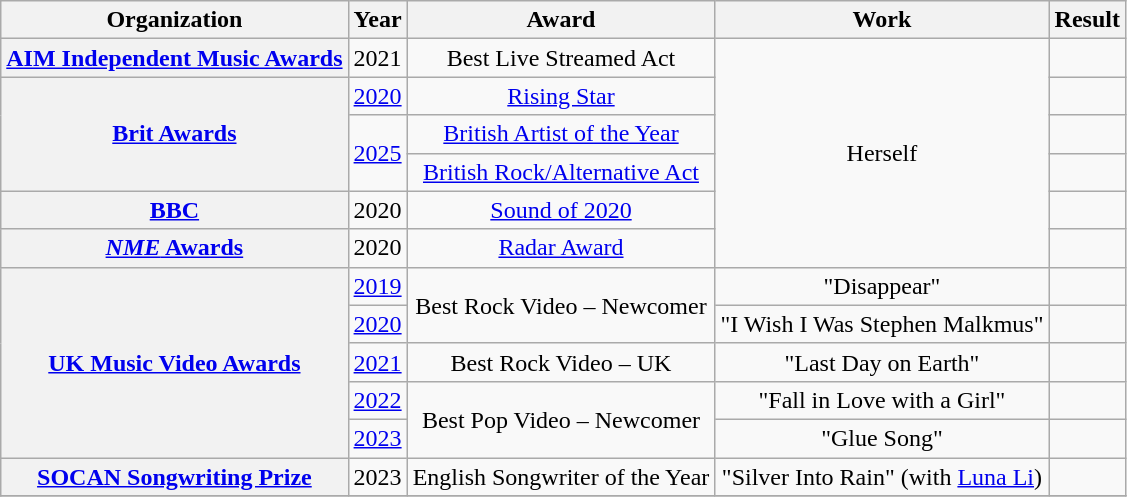<table class="wikitable sortable plainrowheaders" style="text-align:center;">
<tr>
<th scope="col">Organization</th>
<th scope="col">Year</th>
<th scope="col">Award</th>
<th scope="col">Work</th>
<th scope="col">Result</th>
</tr>
<tr>
<th scope="row"><a href='#'>AIM Independent Music Awards</a></th>
<td>2021</td>
<td>Best Live Streamed Act</td>
<td rowspan="6">Herself</td>
<td></td>
</tr>
<tr>
<th scope="row" rowspan="3"><a href='#'>Brit Awards</a></th>
<td><a href='#'>2020</a></td>
<td><a href='#'>Rising Star</a></td>
<td></td>
</tr>
<tr>
<td rowspan="2"><a href='#'>2025</a></td>
<td><a href='#'>British Artist of the Year</a></td>
<td></td>
</tr>
<tr>
<td><a href='#'>British Rock/Alternative Act</a></td>
<td></td>
</tr>
<tr>
<th scope="row"><a href='#'>BBC</a></th>
<td>2020</td>
<td><a href='#'>Sound of 2020</a></td>
<td></td>
</tr>
<tr>
<th scope="row"><a href='#'><em>NME</em> Awards</a></th>
<td>2020</td>
<td><a href='#'>Radar Award</a></td>
<td></td>
</tr>
<tr>
<th scope="row" rowspan="5"><a href='#'>UK Music Video Awards</a></th>
<td><a href='#'>2019</a></td>
<td rowspan="2">Best Rock Video – Newcomer</td>
<td>"Disappear"</td>
<td></td>
</tr>
<tr>
<td><a href='#'>2020</a></td>
<td>"I Wish I Was Stephen Malkmus"</td>
<td></td>
</tr>
<tr>
<td><a href='#'>2021</a></td>
<td>Best Rock Video – UK</td>
<td>"Last Day on Earth"</td>
<td></td>
</tr>
<tr>
<td><a href='#'>2022</a></td>
<td rowspan="2">Best Pop Video – Newcomer</td>
<td>"Fall in Love with a Girl" </td>
<td></td>
</tr>
<tr>
<td><a href='#'>2023</a></td>
<td>"Glue Song"</td>
<td></td>
</tr>
<tr>
<th scope="row"><a href='#'>SOCAN Songwriting Prize</a></th>
<td>2023</td>
<td>English Songwriter of the Year</td>
<td>"Silver Into Rain" (with <a href='#'>Luna Li</a>)</td>
<td></td>
</tr>
<tr>
</tr>
</table>
